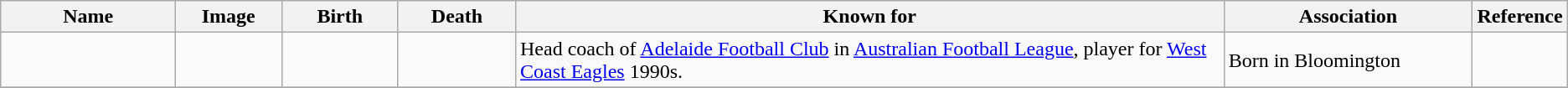<table class="wikitable sortable">
<tr>
<th scope="col" width="140">Name</th>
<th scope="col" width="80" class="unsortable">Image</th>
<th scope="col" width="90">Birth</th>
<th scope="col" width="90">Death</th>
<th scope="col" width="600" class="unsortable">Known for</th>
<th scope="col" width="200" class="unsortable">Association</th>
<th scope="col" width="30" class="unsortable">Reference</th>
</tr>
<tr>
<td></td>
<td></td>
<td align=right></td>
<td></td>
<td>Head coach of <a href='#'>Adelaide Football Club</a> in <a href='#'>Australian Football League</a>, player for <a href='#'>West Coast Eagles</a> 1990s.</td>
<td>Born in Bloomington</td>
<td align="center"></td>
</tr>
<tr>
</tr>
</table>
